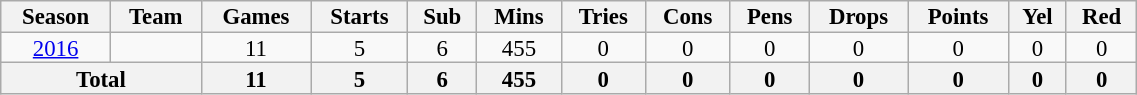<table class="wikitable" style="text-align:center; line-height:90%; font-size:95%; width:60%;">
<tr>
<th>Season</th>
<th>Team</th>
<th>Games</th>
<th>Starts</th>
<th>Sub</th>
<th>Mins</th>
<th>Tries</th>
<th>Cons</th>
<th>Pens</th>
<th>Drops</th>
<th>Points</th>
<th>Yel</th>
<th>Red</th>
</tr>
<tr>
<td><a href='#'>2016</a></td>
<td></td>
<td>11</td>
<td>5</td>
<td>6</td>
<td>455</td>
<td>0</td>
<td>0</td>
<td>0</td>
<td>0</td>
<td>0</td>
<td>0</td>
<td>0</td>
</tr>
<tr>
<th colspan="2">Total</th>
<th>11</th>
<th>5</th>
<th>6</th>
<th>455</th>
<th>0</th>
<th>0</th>
<th>0</th>
<th>0</th>
<th>0</th>
<th>0</th>
<th>0</th>
</tr>
</table>
